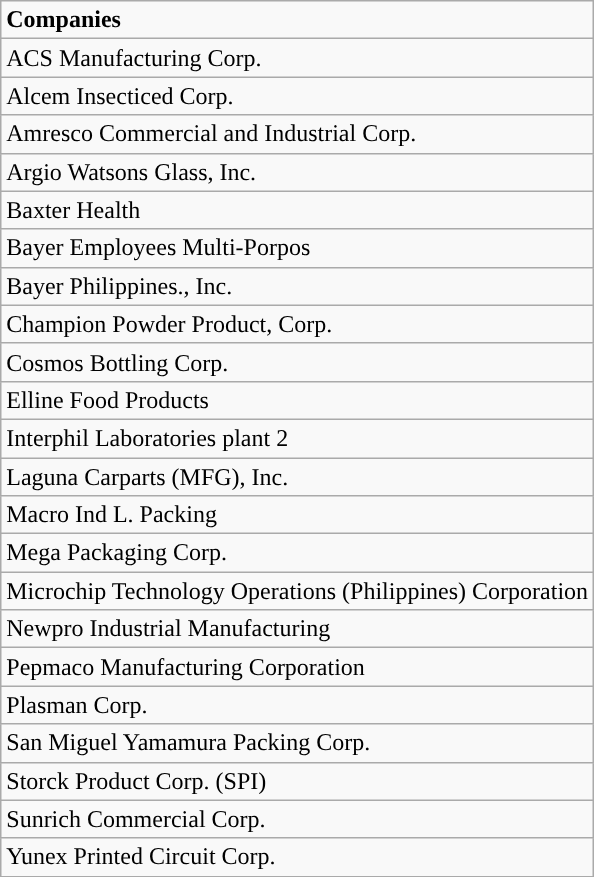<table class="wikitable" style="font-size:100%">
<tr>
<td><strong>Companies</strong></td>
</tr>
<tr>
<td>ACS Manufacturing Corp.</td>
</tr>
<tr>
<td>Alcem Insecticed Corp.</td>
</tr>
<tr>
<td>Amresco Commercial and Industrial Corp.</td>
</tr>
<tr>
<td>Argio Watsons Glass, Inc.</td>
</tr>
<tr>
<td>Baxter Health</td>
</tr>
<tr>
<td>Bayer Employees Multi-Porpos</td>
</tr>
<tr>
<td>Bayer Philippines., Inc.</td>
</tr>
<tr>
<td>Champion Powder Product, Corp.</td>
</tr>
<tr>
<td>Cosmos Bottling Corp.</td>
</tr>
<tr>
<td>Elline Food Products</td>
</tr>
<tr>
<td>Interphil Laboratories plant 2</td>
</tr>
<tr>
<td>Laguna Carparts (MFG), Inc.</td>
</tr>
<tr>
<td>Macro Ind L. Packing</td>
</tr>
<tr>
<td>Mega Packaging Corp.</td>
</tr>
<tr>
<td>Microchip Technology Operations (Philippines) Corporation</td>
</tr>
<tr>
<td>Newpro Industrial Manufacturing</td>
</tr>
<tr>
<td>Pepmaco Manufacturing Corporation</td>
</tr>
<tr>
<td>Plasman Corp.</td>
</tr>
<tr>
<td>San Miguel Yamamura Packing Corp.</td>
</tr>
<tr>
<td>Storck Product Corp. (SPI)</td>
</tr>
<tr>
<td>Sunrich Commercial Corp.</td>
</tr>
<tr>
<td>Yunex Printed Circuit Corp.</td>
</tr>
</table>
